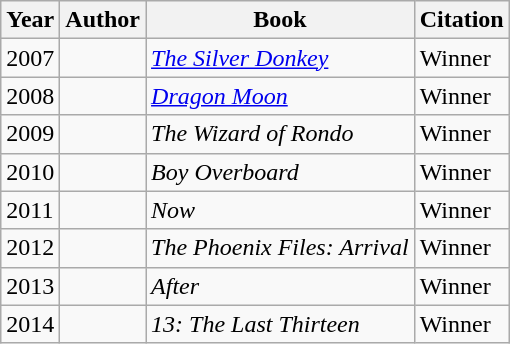<table class="sortable wikitable">
<tr>
<th>Year</th>
<th>Author</th>
<th>Book</th>
<th>Citation</th>
</tr>
<tr>
<td>2007</td>
<td></td>
<td><em><a href='#'>The Silver Donkey</a></em></td>
<td>Winner</td>
</tr>
<tr>
<td>2008</td>
<td></td>
<td><em><a href='#'>Dragon Moon</a></em></td>
<td>Winner</td>
</tr>
<tr>
<td>2009</td>
<td></td>
<td><em>The Wizard of Rondo</em></td>
<td>Winner</td>
</tr>
<tr>
<td>2010</td>
<td></td>
<td><em>Boy Overboard</em></td>
<td>Winner</td>
</tr>
<tr>
<td>2011</td>
<td></td>
<td><em>Now</em></td>
<td>Winner</td>
</tr>
<tr>
<td>2012</td>
<td></td>
<td><em>The Phoenix Files: Arrival</em></td>
<td>Winner</td>
</tr>
<tr>
<td>2013</td>
<td></td>
<td><em>After</em></td>
<td>Winner</td>
</tr>
<tr>
<td>2014</td>
<td></td>
<td><em>13: The Last Thirteen</em></td>
<td>Winner</td>
</tr>
</table>
